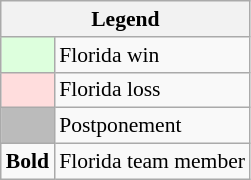<table class="wikitable" style="font-size:90%">
<tr>
<th colspan="2">Legend</th>
</tr>
<tr>
<td bgcolor="#ddffdd"> </td>
<td>Florida win</td>
</tr>
<tr>
<td bgcolor="#ffdddd"> </td>
<td>Florida loss</td>
</tr>
<tr>
<td bgcolor="#bbbbbb"> </td>
<td>Postponement</td>
</tr>
<tr>
<td><strong>Bold</strong></td>
<td>Florida team member</td>
</tr>
</table>
